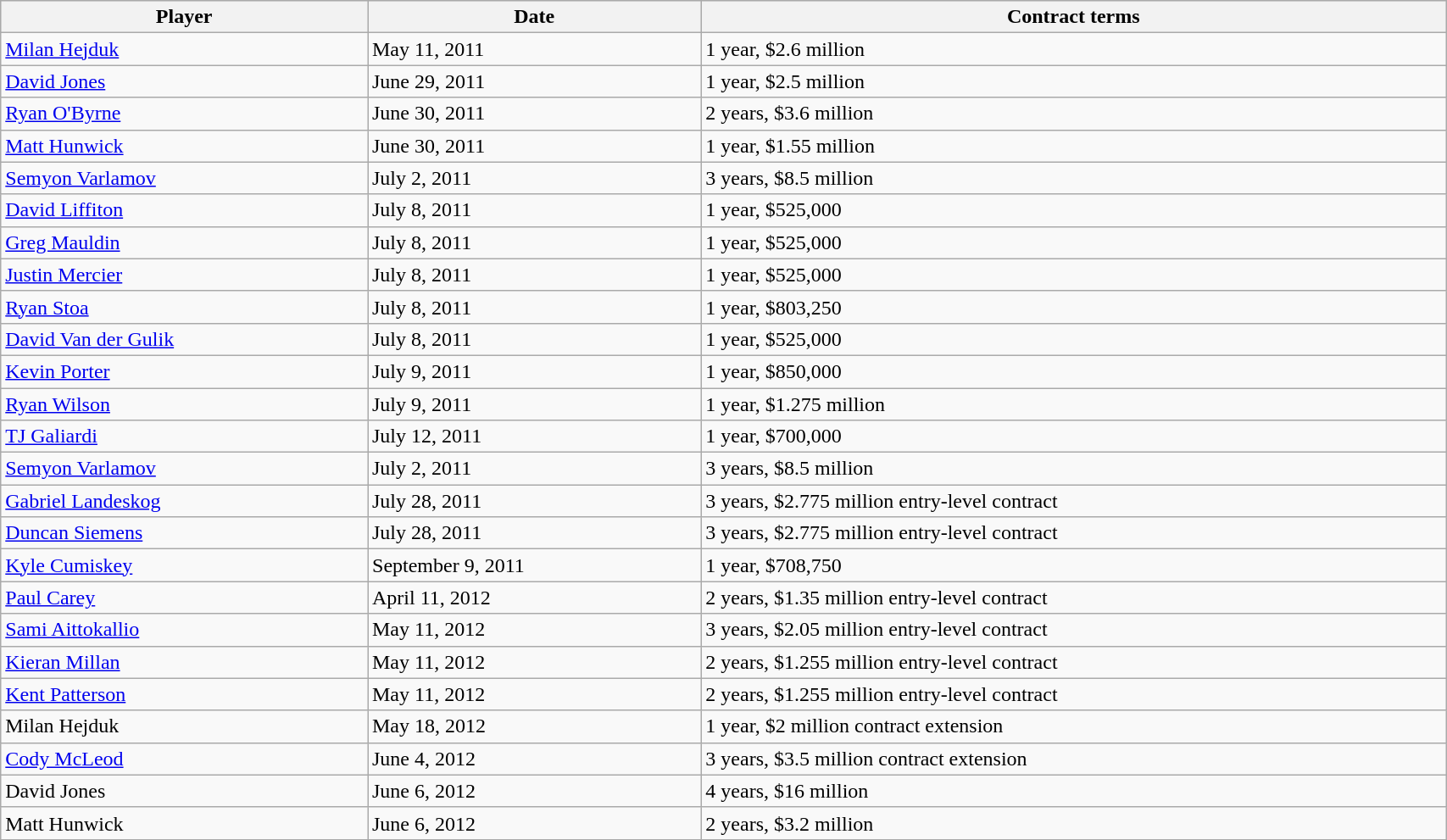<table class="wikitable" width=90%>
<tr align="center" bgcolor="#dddddd">
<th>Player</th>
<th>Date</th>
<th>Contract terms</th>
</tr>
<tr>
<td><a href='#'>Milan Hejduk</a></td>
<td>May 11, 2011</td>
<td>1 year, $2.6 million</td>
</tr>
<tr>
<td><a href='#'>David Jones</a></td>
<td>June 29, 2011</td>
<td>1 year, $2.5 million</td>
</tr>
<tr>
<td><a href='#'>Ryan O'Byrne</a></td>
<td>June 30, 2011</td>
<td>2 years, $3.6 million</td>
</tr>
<tr>
<td><a href='#'>Matt Hunwick</a></td>
<td>June 30, 2011</td>
<td>1 year, $1.55 million</td>
</tr>
<tr>
<td><a href='#'>Semyon Varlamov</a></td>
<td>July 2, 2011</td>
<td>3 years, $8.5 million</td>
</tr>
<tr>
<td><a href='#'>David Liffiton</a></td>
<td>July 8, 2011</td>
<td>1 year, $525,000</td>
</tr>
<tr>
<td><a href='#'>Greg Mauldin</a></td>
<td>July 8, 2011</td>
<td>1 year, $525,000</td>
</tr>
<tr>
<td><a href='#'>Justin Mercier</a></td>
<td>July 8, 2011</td>
<td>1 year, $525,000</td>
</tr>
<tr>
<td><a href='#'>Ryan Stoa</a></td>
<td>July 8, 2011</td>
<td>1 year, $803,250</td>
</tr>
<tr>
<td><a href='#'>David Van der Gulik</a></td>
<td>July 8, 2011</td>
<td>1 year, $525,000</td>
</tr>
<tr>
<td><a href='#'>Kevin Porter</a></td>
<td>July 9, 2011</td>
<td>1 year, $850,000</td>
</tr>
<tr>
<td><a href='#'>Ryan Wilson</a></td>
<td>July 9, 2011</td>
<td>1 year, $1.275 million</td>
</tr>
<tr>
<td><a href='#'>TJ Galiardi</a></td>
<td>July 12, 2011</td>
<td>1 year, $700,000</td>
</tr>
<tr>
<td><a href='#'>Semyon Varlamov</a></td>
<td>July 2, 2011</td>
<td>3 years, $8.5 million</td>
</tr>
<tr>
<td><a href='#'>Gabriel Landeskog</a></td>
<td>July 28, 2011</td>
<td>3 years, $2.775 million entry-level contract</td>
</tr>
<tr>
<td><a href='#'>Duncan Siemens</a></td>
<td>July 28, 2011</td>
<td>3 years, $2.775 million entry-level contract</td>
</tr>
<tr>
<td><a href='#'>Kyle Cumiskey</a></td>
<td>September 9, 2011</td>
<td>1 year, $708,750</td>
</tr>
<tr>
<td><a href='#'>Paul Carey</a></td>
<td>April 11, 2012</td>
<td>2 years, $1.35 million entry-level contract</td>
</tr>
<tr>
<td><a href='#'>Sami Aittokallio</a></td>
<td>May 11, 2012</td>
<td>3 years, $2.05 million entry-level contract</td>
</tr>
<tr>
<td><a href='#'>Kieran Millan</a></td>
<td>May 11, 2012</td>
<td>2 years, $1.255 million entry-level contract</td>
</tr>
<tr>
<td><a href='#'>Kent Patterson</a></td>
<td>May 11, 2012</td>
<td>2 years, $1.255 million entry-level contract</td>
</tr>
<tr>
<td>Milan Hejduk</td>
<td>May 18, 2012</td>
<td>1 year, $2 million contract extension</td>
</tr>
<tr>
<td><a href='#'>Cody McLeod</a></td>
<td>June 4, 2012</td>
<td>3 years, $3.5 million contract extension</td>
</tr>
<tr>
<td>David Jones</td>
<td>June 6, 2012</td>
<td>4 years, $16 million</td>
</tr>
<tr>
<td>Matt Hunwick</td>
<td>June 6, 2012</td>
<td>2 years, $3.2 million</td>
</tr>
</table>
